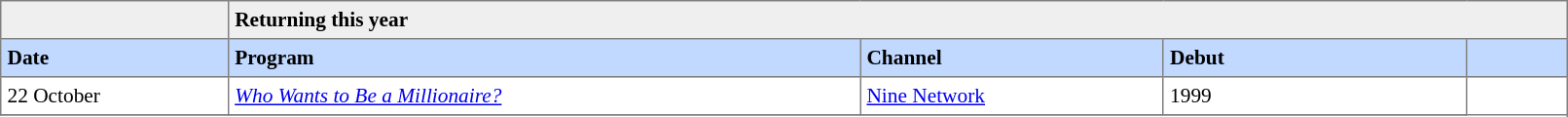<table border="1" cellpadding="4" cellspacing="0" style="text-align:left; font-size:89%; border-collapse:collapse;" width=85%>
<tr style="background-color:#efefef;">
<td colspan=1></td>
<td colspan=4><strong>Returning this year</strong></td>
</tr>
<tr style="background:#C1D8FF;">
<th width=9%>Date</th>
<th width=25%>Program</th>
<th width=12%>Channel</th>
<th width=12%>Debut</th>
<th width=4%></th>
</tr>
<tr>
<td>22 October</td>
<td><em><a href='#'>Who Wants to Be a Millionaire?</a></em></td>
<td><a href='#'>Nine Network</a></td>
<td>1999</td>
</tr>
<tr>
</tr>
</table>
